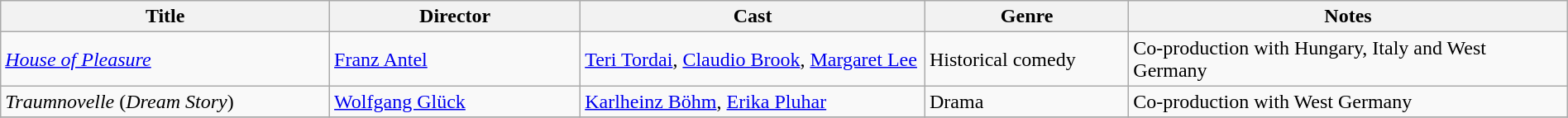<table class="wikitable" width= "100%">
<tr>
<th width=21%>Title</th>
<th width=16%>Director</th>
<th width=22%>Cast</th>
<th width=13%>Genre</th>
<th width=28%>Notes</th>
</tr>
<tr>
<td><em><a href='#'>House of Pleasure</a></em></td>
<td><a href='#'>Franz Antel</a></td>
<td><a href='#'>Teri Tordai</a>, <a href='#'>Claudio Brook</a>, <a href='#'>Margaret Lee</a></td>
<td>Historical comedy</td>
<td>Co-production with Hungary, Italy and West Germany</td>
</tr>
<tr>
<td><em>Traumnovelle</em> (<em>Dream Story</em>)</td>
<td><a href='#'>Wolfgang Glück</a></td>
<td><a href='#'>Karlheinz Böhm</a>, <a href='#'>Erika Pluhar</a></td>
<td>Drama</td>
<td>Co-production with West Germany</td>
</tr>
<tr>
</tr>
</table>
